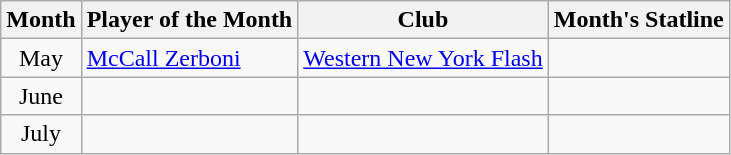<table class=wikitable>
<tr>
<th>Month</th>
<th>Player of the Month</th>
<th>Club</th>
<th>Month's Statline</th>
</tr>
<tr>
<td align=center>May</td>
<td> <a href='#'>McCall Zerboni</a></td>
<td><a href='#'>Western New York Flash</a></td>
<td></td>
</tr>
<tr>
<td align=center>June</td>
<td></td>
<td></td>
<td></td>
</tr>
<tr>
<td align=center>July</td>
<td></td>
<td></td>
<td></td>
</tr>
</table>
